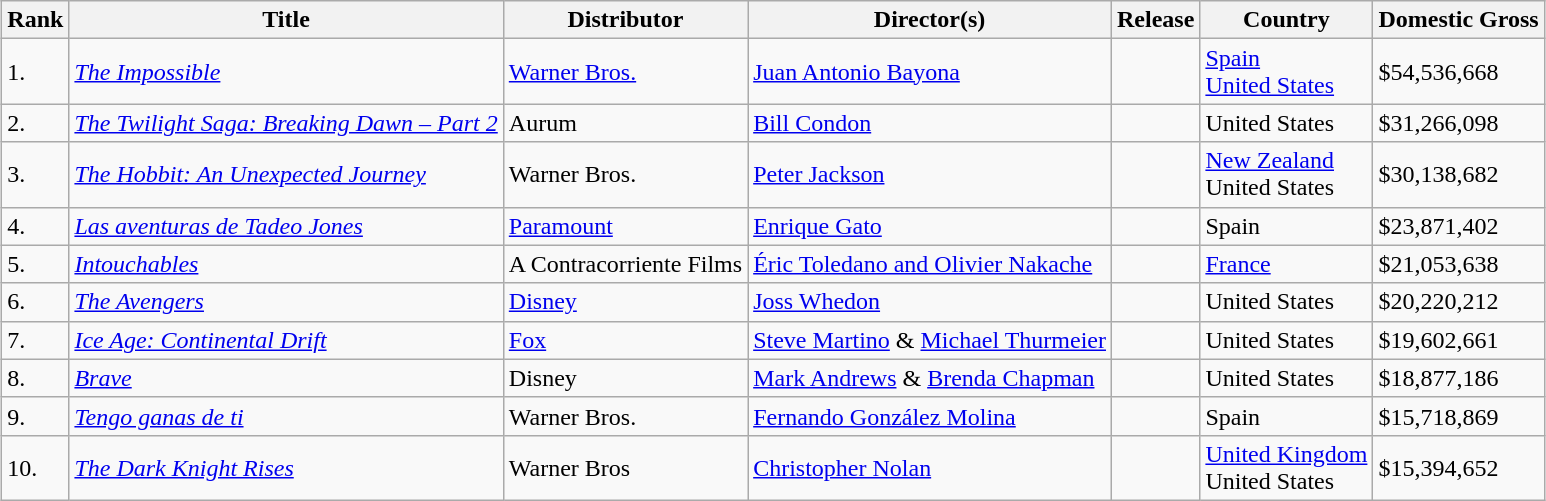<table class="wikitable sortable" style="margin:auto; margin:auto;">
<tr>
<th>Rank</th>
<th>Title</th>
<th>Distributor</th>
<th>Director(s)</th>
<th>Release</th>
<th>Country</th>
<th>Domestic Gross</th>
</tr>
<tr>
<td>1.</td>
<td><em><a href='#'>The Impossible</a></em></td>
<td><a href='#'>Warner Bros.</a></td>
<td><a href='#'>Juan Antonio Bayona</a></td>
<td></td>
<td><a href='#'>Spain</a><br><a href='#'>United States</a></td>
<td>$54,536,668</td>
</tr>
<tr>
<td>2.</td>
<td><em><a href='#'>The Twilight Saga: Breaking Dawn – Part 2</a></em></td>
<td>Aurum</td>
<td><a href='#'>Bill Condon</a></td>
<td></td>
<td>United States</td>
<td>$31,266,098</td>
</tr>
<tr>
<td>3.</td>
<td><em><a href='#'>The Hobbit: An Unexpected Journey</a></em></td>
<td>Warner Bros.</td>
<td><a href='#'>Peter Jackson</a></td>
<td></td>
<td><a href='#'>New Zealand</a><br>United States</td>
<td>$30,138,682</td>
</tr>
<tr>
<td>4.</td>
<td><em><a href='#'>Las aventuras de Tadeo Jones</a></em></td>
<td><a href='#'>Paramount</a></td>
<td><a href='#'>Enrique Gato</a></td>
<td></td>
<td>Spain</td>
<td>$23,871,402</td>
</tr>
<tr>
<td>5.</td>
<td><em><a href='#'>Intouchables</a></em></td>
<td>A Contracorriente Films</td>
<td><a href='#'>Éric Toledano and Olivier Nakache</a></td>
<td></td>
<td><a href='#'>France</a></td>
<td>$21,053,638</td>
</tr>
<tr>
<td>6.</td>
<td><em><a href='#'>The Avengers</a></em></td>
<td><a href='#'>Disney</a></td>
<td><a href='#'>Joss Whedon</a></td>
<td></td>
<td>United States</td>
<td>$20,220,212</td>
</tr>
<tr>
<td>7.</td>
<td><em><a href='#'>Ice Age: Continental Drift</a></em></td>
<td><a href='#'>Fox</a></td>
<td><a href='#'>Steve Martino</a> & <a href='#'>Michael Thurmeier</a></td>
<td></td>
<td>United States</td>
<td>$19,602,661</td>
</tr>
<tr>
<td>8.</td>
<td><em><a href='#'>Brave</a></em></td>
<td>Disney</td>
<td><a href='#'>Mark Andrews</a> & <a href='#'>Brenda Chapman</a></td>
<td></td>
<td>United States</td>
<td>$18,877,186</td>
</tr>
<tr>
<td>9.</td>
<td><em><a href='#'>Tengo ganas de ti</a></em></td>
<td>Warner Bros.</td>
<td><a href='#'>Fernando González Molina</a></td>
<td></td>
<td>Spain</td>
<td>$15,718,869</td>
</tr>
<tr>
<td>10.</td>
<td><em><a href='#'>The Dark Knight Rises</a></em></td>
<td>Warner Bros</td>
<td><a href='#'>Christopher Nolan</a></td>
<td></td>
<td><a href='#'>United Kingdom</a><br>United States</td>
<td>$15,394,652</td>
</tr>
</table>
